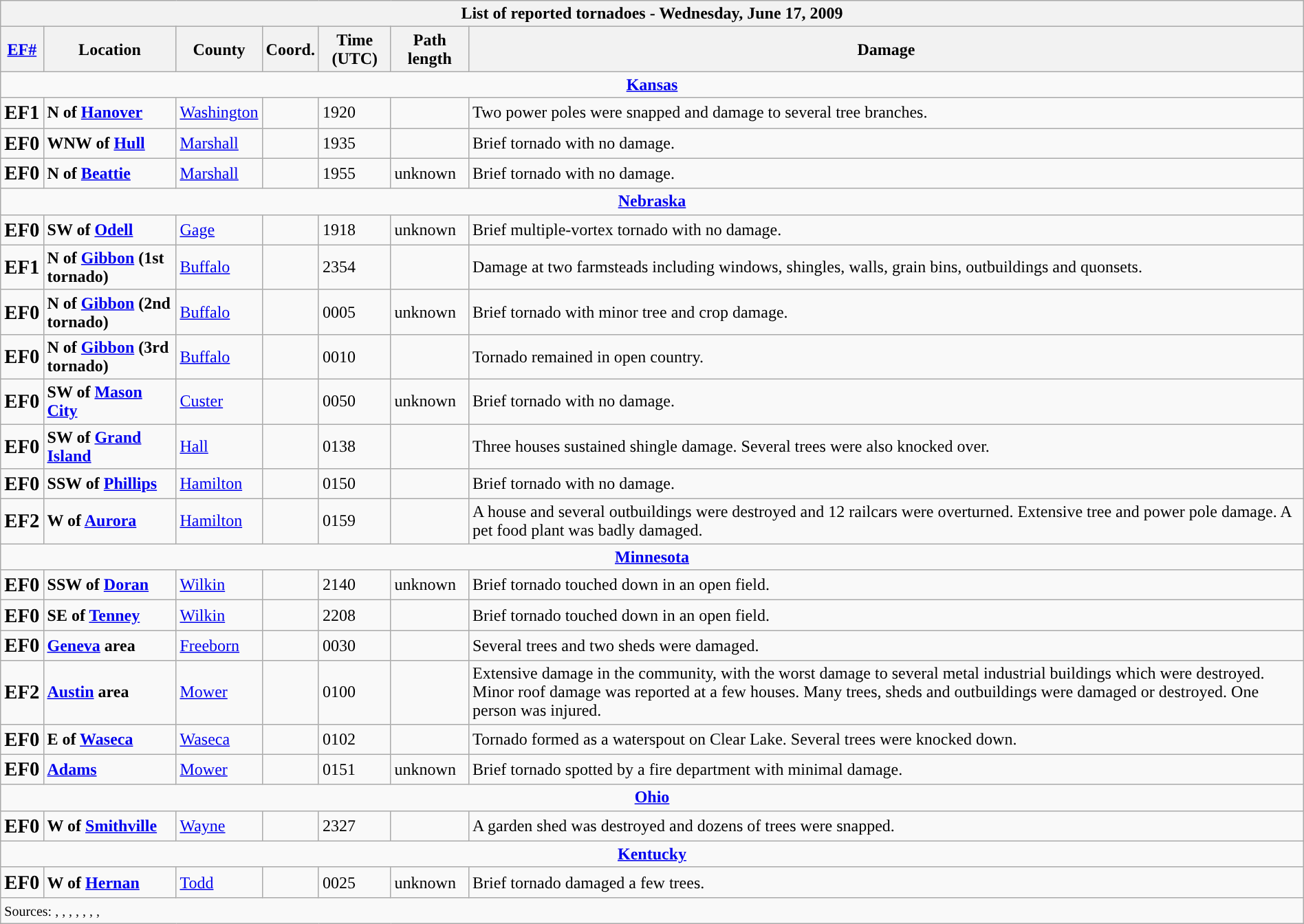<table class="wikitable collapsible" width="100%">
<tr>
<th colspan="7">List of reported tornadoes - Wednesday, June 17, 2009</th>
</tr>
<tr>
<th><a href='#'>EF#</a></th>
<th>Location</th>
<th>County</th>
<th>Coord.</th>
<th>Time (UTC)</th>
<th>Path length</th>
<th>Damage</th>
</tr>
<tr>
<td colspan="7" align=center><strong><a href='#'>Kansas</a></strong></td>
</tr>
<tr>
<td><big><strong>EF1</strong></big></td>
<td><strong>N of <a href='#'>Hanover</a></strong></td>
<td><a href='#'>Washington</a></td>
<td></td>
<td>1920</td>
<td></td>
<td>Two power poles were snapped and damage to several tree branches.</td>
</tr>
<tr>
<td><big><strong>EF0</strong></big></td>
<td><strong>WNW of <a href='#'>Hull</a></strong></td>
<td><a href='#'>Marshall</a></td>
<td></td>
<td>1935</td>
<td></td>
<td>Brief tornado with no damage.</td>
</tr>
<tr>
<td><big><strong>EF0</strong></big></td>
<td><strong>N of <a href='#'>Beattie</a></strong></td>
<td><a href='#'>Marshall</a></td>
<td></td>
<td>1955</td>
<td>unknown</td>
<td>Brief tornado with no damage.</td>
</tr>
<tr>
<td colspan="7" align=center><strong><a href='#'>Nebraska</a></strong></td>
</tr>
<tr>
<td><big><strong>EF0</strong></big></td>
<td><strong>SW of <a href='#'>Odell</a></strong></td>
<td><a href='#'>Gage</a></td>
<td></td>
<td>1918</td>
<td>unknown</td>
<td>Brief multiple-vortex tornado with no damage.</td>
</tr>
<tr>
<td><big><strong>EF1</strong></big></td>
<td><strong>N of <a href='#'>Gibbon</a> (1st tornado)</strong></td>
<td><a href='#'>Buffalo</a></td>
<td></td>
<td>2354</td>
<td></td>
<td>Damage at two farmsteads including windows, shingles, walls, grain bins, outbuildings and quonsets.</td>
</tr>
<tr>
<td><big><strong>EF0</strong></big></td>
<td><strong>N of <a href='#'>Gibbon</a> (2nd tornado)</strong></td>
<td><a href='#'>Buffalo</a></td>
<td></td>
<td>0005</td>
<td>unknown</td>
<td>Brief tornado with minor tree and crop damage.</td>
</tr>
<tr>
<td><big><strong>EF0</strong></big></td>
<td><strong>N of <a href='#'>Gibbon</a> (3rd tornado)</strong></td>
<td><a href='#'>Buffalo</a></td>
<td></td>
<td>0010</td>
<td></td>
<td>Tornado remained in open country.</td>
</tr>
<tr>
<td><big><strong>EF0</strong></big></td>
<td><strong>SW of <a href='#'>Mason City</a></strong></td>
<td><a href='#'>Custer</a></td>
<td></td>
<td>0050</td>
<td>unknown</td>
<td>Brief tornado with no damage.</td>
</tr>
<tr>
<td><big><strong>EF0</strong></big></td>
<td><strong>SW of <a href='#'>Grand Island</a></strong></td>
<td><a href='#'>Hall</a></td>
<td></td>
<td>0138</td>
<td></td>
<td>Three houses sustained shingle damage. Several trees were also knocked over.</td>
</tr>
<tr>
<td><big><strong>EF0</strong></big></td>
<td><strong>SSW of <a href='#'>Phillips</a></strong></td>
<td><a href='#'>Hamilton</a></td>
<td></td>
<td>0150</td>
<td></td>
<td>Brief tornado with no damage.</td>
</tr>
<tr>
<td><big><strong>EF2</strong></big></td>
<td><strong>W of <a href='#'>Aurora</a></strong></td>
<td><a href='#'>Hamilton</a></td>
<td></td>
<td>0159</td>
<td></td>
<td>A house and several outbuildings were destroyed and 12 railcars were overturned. Extensive tree and power pole damage. A pet food plant was badly damaged.</td>
</tr>
<tr>
<td colspan="7" align=center><strong><a href='#'>Minnesota</a></strong></td>
</tr>
<tr>
<td><big><strong>EF0</strong></big></td>
<td><strong>SSW of <a href='#'>Doran</a></strong></td>
<td><a href='#'>Wilkin</a></td>
<td></td>
<td>2140</td>
<td>unknown</td>
<td>Brief tornado touched down in an open field.</td>
</tr>
<tr>
<td><big><strong>EF0</strong></big></td>
<td><strong>SE of <a href='#'>Tenney</a></strong></td>
<td><a href='#'>Wilkin</a></td>
<td></td>
<td>2208</td>
<td></td>
<td>Brief tornado touched down in an open field.</td>
</tr>
<tr>
<td><big><strong>EF0</strong></big></td>
<td><strong><a href='#'>Geneva</a> area</strong></td>
<td><a href='#'>Freeborn</a></td>
<td></td>
<td>0030</td>
<td></td>
<td>Several trees and two sheds were damaged.</td>
</tr>
<tr>
<td><big><strong>EF2</strong></big></td>
<td><strong><a href='#'>Austin</a> area</strong></td>
<td><a href='#'>Mower</a></td>
<td></td>
<td>0100</td>
<td></td>
<td>Extensive damage in the community, with the worst damage to several metal industrial buildings which were destroyed. Minor roof damage was reported at a few houses. Many trees, sheds and outbuildings were damaged or destroyed. One person was injured.</td>
</tr>
<tr>
<td><big><strong>EF0</strong></big></td>
<td><strong>E of <a href='#'>Waseca</a></strong></td>
<td><a href='#'>Waseca</a></td>
<td></td>
<td>0102</td>
<td></td>
<td>Tornado formed as a waterspout on Clear Lake. Several trees were knocked down.</td>
</tr>
<tr>
<td><big><strong>EF0</strong></big></td>
<td><strong><a href='#'>Adams</a></strong></td>
<td><a href='#'>Mower</a></td>
<td></td>
<td>0151</td>
<td>unknown</td>
<td>Brief tornado spotted by a fire department with minimal damage.</td>
</tr>
<tr>
<td colspan="7" align=center><strong><a href='#'>Ohio</a></strong></td>
</tr>
<tr>
<td><big><strong>EF0</strong></big></td>
<td><strong>W of <a href='#'>Smithville</a></strong></td>
<td><a href='#'>Wayne</a></td>
<td></td>
<td>2327</td>
<td></td>
<td>A garden shed was destroyed and dozens of trees were snapped.</td>
</tr>
<tr>
<td colspan="7" align=center><strong><a href='#'>Kentucky</a></strong></td>
</tr>
<tr>
<td><big><strong>EF0</strong></big></td>
<td><strong>W of <a href='#'>Hernan</a></strong></td>
<td><a href='#'>Todd</a></td>
<td></td>
<td>0025</td>
<td>unknown</td>
<td>Brief tornado damaged a few trees.</td>
</tr>
<tr>
<td colspan="7"><small>Sources: , , , , , , , </small></td>
</tr>
</table>
